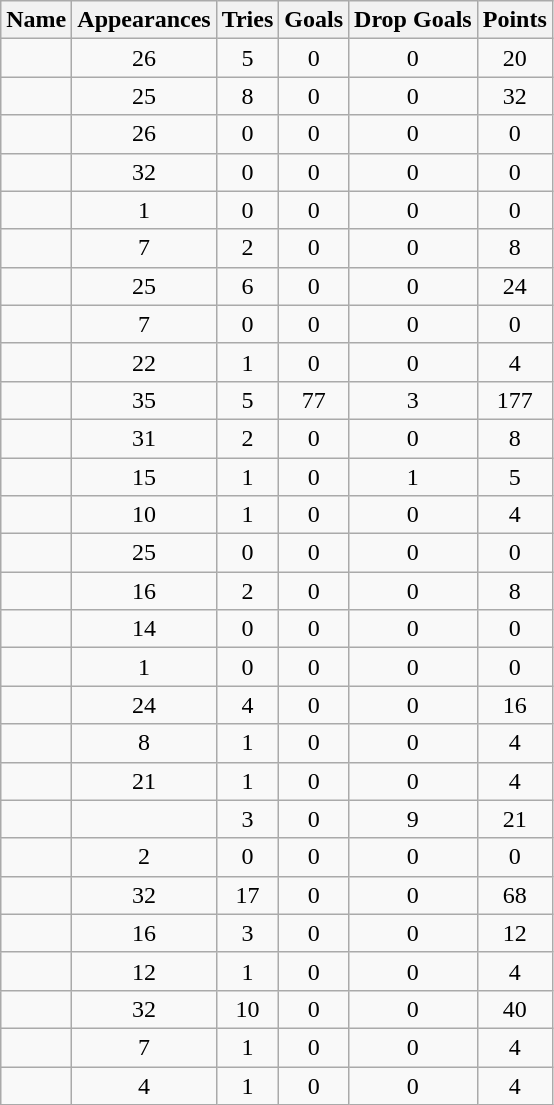<table class="wikitable sortable" style="text-align: center; font-size:100%">
<tr>
<th>Name</th>
<th>Appearances</th>
<th>Tries</th>
<th>Goals</th>
<th>Drop Goals</th>
<th>Points</th>
</tr>
<tr>
<td></td>
<td>26</td>
<td>5</td>
<td>0</td>
<td>0</td>
<td>20</td>
</tr>
<tr>
<td></td>
<td>25</td>
<td>8</td>
<td>0</td>
<td>0</td>
<td>32</td>
</tr>
<tr>
<td></td>
<td>26</td>
<td>0</td>
<td>0</td>
<td>0</td>
<td>0</td>
</tr>
<tr>
<td></td>
<td>32</td>
<td>0</td>
<td>0</td>
<td>0</td>
<td>0</td>
</tr>
<tr>
<td></td>
<td>1</td>
<td>0</td>
<td>0</td>
<td>0</td>
<td>0</td>
</tr>
<tr>
<td></td>
<td>7</td>
<td>2</td>
<td>0</td>
<td>0</td>
<td>8</td>
</tr>
<tr>
<td></td>
<td>25</td>
<td>6</td>
<td>0</td>
<td>0</td>
<td>24</td>
</tr>
<tr>
<td></td>
<td>7</td>
<td>0</td>
<td>0</td>
<td>0</td>
<td>0</td>
</tr>
<tr>
<td></td>
<td>22</td>
<td>1</td>
<td>0</td>
<td>0</td>
<td>4</td>
</tr>
<tr>
<td></td>
<td>35</td>
<td>5</td>
<td>77</td>
<td>3</td>
<td>177</td>
</tr>
<tr>
<td></td>
<td>31</td>
<td>2</td>
<td>0</td>
<td>0</td>
<td>8</td>
</tr>
<tr>
<td></td>
<td>15</td>
<td>1</td>
<td>0</td>
<td>1</td>
<td>5</td>
</tr>
<tr>
<td></td>
<td>10</td>
<td>1</td>
<td>0</td>
<td>0</td>
<td>4</td>
</tr>
<tr>
<td></td>
<td>25</td>
<td>0</td>
<td>0</td>
<td>0</td>
<td>0</td>
</tr>
<tr>
<td></td>
<td>16</td>
<td>2</td>
<td>0</td>
<td>0</td>
<td>8</td>
</tr>
<tr>
<td></td>
<td>14</td>
<td>0</td>
<td>0</td>
<td>0</td>
<td>0</td>
</tr>
<tr>
<td></td>
<td>1</td>
<td>0</td>
<td>0</td>
<td>0</td>
<td>0</td>
</tr>
<tr>
<td></td>
<td>24</td>
<td>4</td>
<td>0</td>
<td>0</td>
<td>16</td>
</tr>
<tr>
<td></td>
<td>8</td>
<td>1</td>
<td>0</td>
<td>0</td>
<td>4</td>
</tr>
<tr>
<td></td>
<td>21</td>
<td>1</td>
<td>0</td>
<td>0</td>
<td>4</td>
</tr>
<tr>
<td></td>
<td></td>
<td>3</td>
<td>0</td>
<td>9</td>
<td>21</td>
</tr>
<tr>
<td></td>
<td>2</td>
<td>0</td>
<td>0</td>
<td>0</td>
<td>0</td>
</tr>
<tr>
<td></td>
<td>32</td>
<td>17</td>
<td>0</td>
<td>0</td>
<td>68</td>
</tr>
<tr>
<td></td>
<td>16</td>
<td>3</td>
<td>0</td>
<td>0</td>
<td>12</td>
</tr>
<tr>
<td></td>
<td>12</td>
<td>1</td>
<td>0</td>
<td>0</td>
<td>4</td>
</tr>
<tr>
<td></td>
<td>32</td>
<td>10</td>
<td>0</td>
<td>0</td>
<td>40</td>
</tr>
<tr>
<td></td>
<td>7</td>
<td>1</td>
<td>0</td>
<td>0</td>
<td>4</td>
</tr>
<tr>
<td></td>
<td>4</td>
<td>1</td>
<td>0</td>
<td>0</td>
<td>4</td>
</tr>
</table>
